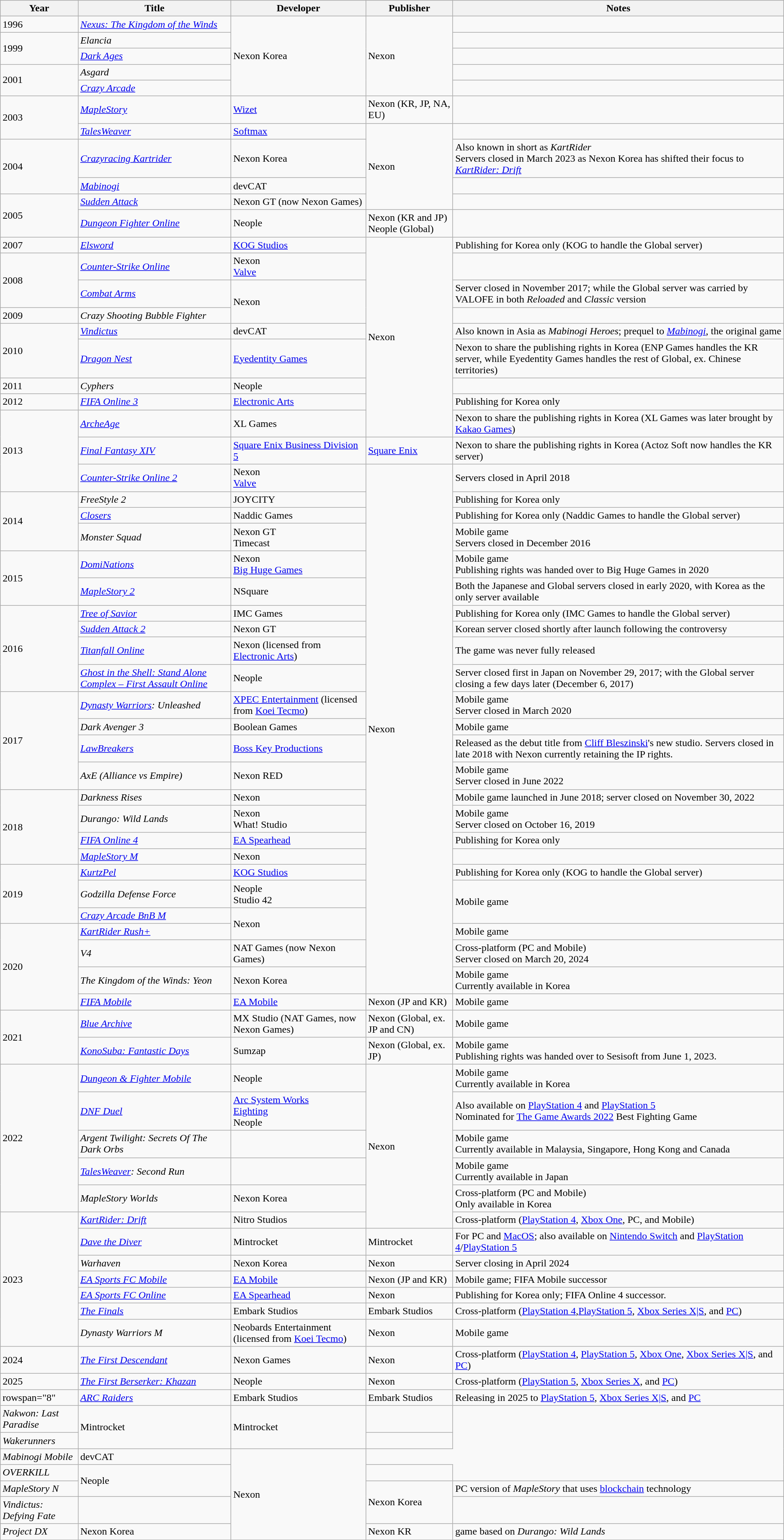<table class="wikitable sortable">
<tr>
<th scope="col">Year</th>
<th scope="col">Title</th>
<th scope="col">Developer</th>
<th scope="col">Publisher</th>
<th scope="col">Notes</th>
</tr>
<tr>
<td>1996</td>
<td><em><a href='#'>Nexus: The Kingdom of the Winds</a></em></td>
<td rowspan="5">Nexon Korea</td>
<td rowspan="5">Nexon</td>
<td></td>
</tr>
<tr>
<td rowspan="2">1999</td>
<td><em>Elancia</em></td>
<td></td>
</tr>
<tr>
<td><em><a href='#'>Dark Ages</a></em></td>
<td></td>
</tr>
<tr>
<td rowspan="2">2001</td>
<td><em>Asgard</em></td>
<td></td>
</tr>
<tr>
<td><em><a href='#'>Crazy Arcade</a></em></td>
<td></td>
</tr>
<tr>
<td rowspan="2">2003</td>
<td><em><a href='#'>MapleStory</a></em></td>
<td><a href='#'>Wizet</a></td>
<td>Nexon (KR, JP, NA, EU)</td>
<td></td>
</tr>
<tr>
<td><em><a href='#'>TalesWeaver</a></em></td>
<td><a href='#'>Softmax</a></td>
<td rowspan="4">Nexon</td>
<td></td>
</tr>
<tr>
<td rowspan="2">2004</td>
<td><em><a href='#'>Crazyracing Kartrider</a></em></td>
<td>Nexon Korea</td>
<td>Also known in short as <em>KartRider</em> <br>Servers closed in March 2023 as Nexon Korea has shifted their focus to <em><a href='#'>KartRider: Drift</a></em></td>
</tr>
<tr>
<td><em><a href='#'>Mabinogi</a></em></td>
<td>devCAT</td>
<td></td>
</tr>
<tr>
<td rowspan="2">2005</td>
<td><em><a href='#'>Sudden Attack</a></em></td>
<td>Nexon GT (now Nexon Games)</td>
<td></td>
</tr>
<tr>
<td><em><a href='#'>Dungeon Fighter Online</a></em></td>
<td>Neople</td>
<td>Nexon (KR and JP)<br>Neople (Global)</td>
<td></td>
</tr>
<tr>
<td>2007</td>
<td><em><a href='#'>Elsword</a></em></td>
<td><a href='#'>KOG Studios</a></td>
<td rowspan="9">Nexon</td>
<td>Publishing for Korea only (KOG to handle the Global server)</td>
</tr>
<tr>
<td rowspan="2">2008</td>
<td><em><a href='#'>Counter-Strike Online</a></em></td>
<td>Nexon <br><a href='#'>Valve</a></td>
<td></td>
</tr>
<tr>
<td><em><a href='#'>Combat Arms</a></em></td>
<td rowspan="2">Nexon</td>
<td>Server closed in November 2017; while the Global server was carried by VALOFE in both <em>Reloaded</em> and <em>Classic</em> version</td>
</tr>
<tr>
<td>2009</td>
<td><em>Crazy Shooting Bubble Fighter</em></td>
<td></td>
</tr>
<tr>
<td rowspan="2">2010</td>
<td><em><a href='#'>Vindictus</a></em></td>
<td>devCAT</td>
<td>Also known in Asia as <em>Mabinogi Heroes</em>; prequel to <em><a href='#'>Mabinogi</a></em>, the original game</td>
</tr>
<tr>
<td><em><a href='#'>Dragon Nest</a></em></td>
<td><a href='#'>Eyedentity Games</a></td>
<td>Nexon to share the publishing rights in Korea (ENP Games handles the KR server, while Eyedentity Games handles the rest of Global, ex. Chinese territories)</td>
</tr>
<tr>
<td>2011</td>
<td><em>Cyphers</em></td>
<td>Neople</td>
<td></td>
</tr>
<tr>
<td>2012</td>
<td><em><a href='#'>FIFA Online 3</a></em></td>
<td><a href='#'>Electronic Arts</a></td>
<td>Publishing for Korea only</td>
</tr>
<tr>
<td rowspan="3">2013</td>
<td><em><a href='#'>ArcheAge</a></em></td>
<td>XL Games</td>
<td>Nexon to share the publishing rights in Korea (XL Games was later brought by <a href='#'>Kakao Games</a>)</td>
</tr>
<tr>
<td><em><a href='#'>Final Fantasy XIV</a></em></td>
<td><a href='#'>Square Enix Business Division 5</a></td>
<td><a href='#'>Square Enix</a></td>
<td>Nexon to share the publishing rights in Korea (Actoz Soft now handles the KR server)</td>
</tr>
<tr>
<td><em><a href='#'>Counter-Strike Online 2</a></em></td>
<td>Nexon <br><a href='#'>Valve</a></td>
<td rowspan="24">Nexon</td>
<td>Servers closed in April 2018</td>
</tr>
<tr>
<td rowspan="3">2014</td>
<td><em>FreeStyle 2</em></td>
<td>JOYCITY</td>
<td>Publishing for Korea only</td>
</tr>
<tr>
<td><em><a href='#'>Closers</a></em></td>
<td>Naddic Games</td>
<td>Publishing for Korea only (Naddic Games to handle the Global server)</td>
</tr>
<tr>
<td><em>Monster Squad</em></td>
<td>Nexon GT <br>Timecast</td>
<td>Mobile game <br>Servers closed in December 2016</td>
</tr>
<tr>
<td rowspan="2">2015</td>
<td><em><a href='#'>DomiNations</a></em></td>
<td>Nexon <br><a href='#'>Big Huge Games</a></td>
<td>Mobile game <br>Publishing rights was handed over to Big Huge Games in 2020</td>
</tr>
<tr>
<td><em><a href='#'>MapleStory 2</a></em></td>
<td>NSquare</td>
<td>Both the Japanese and Global servers closed in early 2020, with Korea as the only server available</td>
</tr>
<tr>
<td rowspan="4">2016</td>
<td><em><a href='#'>Tree of Savior</a></em></td>
<td>IMC Games</td>
<td>Publishing for Korea only (IMC Games to handle the Global server)</td>
</tr>
<tr>
<td><em><a href='#'>Sudden Attack 2</a></em></td>
<td>Nexon GT</td>
<td>Korean server closed shortly after launch following the controversy</td>
</tr>
<tr>
<td><em><a href='#'>Titanfall Online</a></em></td>
<td>Nexon (licensed from <a href='#'>Electronic Arts</a>)</td>
<td>The game was never fully released</td>
</tr>
<tr>
<td><em><a href='#'>Ghost in the Shell: Stand Alone Complex – First Assault Online</a></em></td>
<td>Neople</td>
<td>Server closed first in Japan on November 29, 2017; with the Global server closing a few days later (December 6, 2017)</td>
</tr>
<tr>
<td rowspan="4">2017</td>
<td><em><a href='#'>Dynasty Warriors</a>: Unleashed</em></td>
<td><a href='#'>XPEC Entertainment</a> (licensed from <a href='#'>Koei Tecmo</a>)</td>
<td>Mobile game <br>Server closed in March 2020</td>
</tr>
<tr>
<td><em>Dark Avenger 3</em></td>
<td>Boolean Games</td>
<td>Mobile game</td>
</tr>
<tr>
<td><em><a href='#'>LawBreakers</a></em></td>
<td><a href='#'>Boss Key Productions</a></td>
<td>Released as the debut title from <a href='#'>Cliff Bleszinski</a>'s new studio. Servers closed in late 2018 with Nexon currently retaining the IP rights.</td>
</tr>
<tr>
<td><em>AxE (Alliance vs Empire)</em></td>
<td>Nexon RED</td>
<td>Mobile game<br>Server closed in June 2022</td>
</tr>
<tr>
<td rowspan="4">2018</td>
<td><em>Darkness Rises</em></td>
<td>Nexon</td>
<td>Mobile game launched in June 2018; server closed on November 30, 2022</td>
</tr>
<tr>
<td><em>Durango: Wild Lands</em></td>
<td>Nexon <br>What! Studio</td>
<td>Mobile game <br>Server closed on October 16, 2019</td>
</tr>
<tr>
<td><em><a href='#'>FIFA Online 4</a></em></td>
<td><a href='#'>EA Spearhead</a></td>
<td>Publishing for Korea only</td>
</tr>
<tr>
<td><em><a href='#'>MapleStory M</a></em></td>
<td>Nexon</td>
<td></td>
</tr>
<tr>
<td rowspan="3">2019</td>
<td><em><a href='#'>KurtzPel</a></em></td>
<td><a href='#'>KOG Studios</a></td>
<td>Publishing for Korea only (KOG to handle the Global server)</td>
</tr>
<tr>
<td><em>Godzilla Defense Force</em></td>
<td>Neople <br>Studio 42</td>
<td rowspan="2">Mobile game</td>
</tr>
<tr>
<td><em><a href='#'>Crazy Arcade BnB M</a></em></td>
<td rowspan="2">Nexon</td>
</tr>
<tr>
<td rowspan="4">2020</td>
<td><a href='#'><em>KartRider Rush+</em></a></td>
<td>Mobile game</td>
</tr>
<tr>
<td><em>V4</em></td>
<td>NAT Games (now Nexon Games)</td>
<td>Cross-platform (PC and Mobile) <br>Server closed on March 20, 2024</td>
</tr>
<tr>
<td><em>The Kingdom of the Winds: Yeon</em></td>
<td>Nexon Korea</td>
<td>Mobile game <br>Currently available in Korea</td>
</tr>
<tr>
<td><em><a href='#'>FIFA Mobile</a></em></td>
<td><a href='#'>EA Mobile</a></td>
<td>Nexon (JP and KR)</td>
<td>Mobile game</td>
</tr>
<tr>
<td rowspan="2">2021</td>
<td><em><a href='#'>Blue Archive</a></em></td>
<td>MX Studio (NAT Games, now Nexon Games)</td>
<td>Nexon (Global, ex. JP and CN)</td>
<td>Mobile game</td>
</tr>
<tr>
<td><em><a href='#'>KonoSuba: Fantastic Days</a></em></td>
<td>Sumzap</td>
<td>Nexon (Global, ex. JP)</td>
<td>Mobile game <br>Publishing rights was handed over to Sesisoft from June 1, 2023.</td>
</tr>
<tr>
<td rowspan="5">2022</td>
<td><em><a href='#'>Dungeon & Fighter Mobile</a></em></td>
<td>Neople</td>
<td rowspan="6">Nexon</td>
<td>Mobile game <br>Currently available in Korea</td>
</tr>
<tr>
<td><em><a href='#'>DNF Duel</a></em></td>
<td><a href='#'>Arc System Works</a> <br><a href='#'>Eighting</a> <br>Neople</td>
<td>Also available on <a href='#'>PlayStation 4</a> and <a href='#'>PlayStation 5</a> <br>Nominated for <a href='#'>The Game Awards 2022</a> Best Fighting Game</td>
</tr>
<tr>
<td><em>Argent Twilight: Secrets Of The Dark Orbs</em></td>
<td></td>
<td>Mobile game <br>Currently available in Malaysia, Singapore, Hong Kong and Canada</td>
</tr>
<tr>
<td><em><a href='#'>TalesWeaver</a>: Second Run</em></td>
<td></td>
<td>Mobile game <br>Currently available in Japan</td>
</tr>
<tr>
<td><em>MapleStory Worlds</em></td>
<td>Nexon Korea</td>
<td>Cross-platform (PC and Mobile) <br>Only available in Korea</td>
</tr>
<tr>
<td rowspan="7">2023</td>
<td><em><a href='#'>KartRider: Drift</a></em></td>
<td>Nitro Studios</td>
<td>Cross-platform (<a href='#'>PlayStation 4</a>, <a href='#'>Xbox One</a>, PC, and Mobile)</td>
</tr>
<tr>
<td><em><a href='#'>Dave the Diver</a></em></td>
<td>Mintrocket</td>
<td>Mintrocket</td>
<td>For PC and <a href='#'>MacOS</a>; also available on <a href='#'>Nintendo Switch</a> and <a href='#'>PlayStation 4</a>/<a href='#'>PlayStation 5</a></td>
</tr>
<tr>
<td><em>Warhaven</em></td>
<td>Nexon Korea</td>
<td>Nexon</td>
<td>Server closing in April 2024</td>
</tr>
<tr>
<td><em><a href='#'>EA Sports FC Mobile</a></em></td>
<td><a href='#'>EA Mobile</a></td>
<td>Nexon (JP and KR)</td>
<td>Mobile game; FIFA Mobile successor</td>
</tr>
<tr>
<td><em><a href='#'>EA Sports FC Online</a></em></td>
<td><a href='#'>EA Spearhead</a></td>
<td>Nexon</td>
<td>Publishing for Korea only; FIFA Online 4 successor.</td>
</tr>
<tr>
<td><em><a href='#'>The Finals</a></em></td>
<td>Embark Studios</td>
<td>Embark Studios</td>
<td>Cross-platform (<a href='#'>PlayStation 4</a>,<a href='#'>PlayStation 5</a>, <a href='#'>Xbox Series X|S</a>, and <a href='#'>PC</a>)</td>
</tr>
<tr>
<td><em>Dynasty Warriors M</em></td>
<td>Neobards Entertainment (licensed from <a href='#'>Koei Tecmo</a>)</td>
<td>Nexon</td>
<td>Mobile game</td>
</tr>
<tr>
<td>2024</td>
<td><em><a href='#'>The First Descendant</a></em></td>
<td rowspan="1">Nexon Games</td>
<td>Nexon</td>
<td>Cross-platform (<a href='#'>PlayStation 4</a>, <a href='#'>PlayStation 5</a>, <a href='#'>Xbox One</a>, <a href='#'>Xbox Series X|S</a>, and <a href='#'>PC</a>)</td>
</tr>
<tr>
<td>2025</td>
<td><em><a href='#'>The First Berserker: Khazan</a></em></td>
<td>Neople</td>
<td>Nexon</td>
<td>Cross-platform (<a href='#'>PlayStation 5</a>, <a href='#'>Xbox Series X</a>, and <a href='#'>PC</a>)</td>
</tr>
<tr>
<td>rowspan="8" </td>
<td><em><a href='#'>ARC Raiders</a></em></td>
<td>Embark Studios</td>
<td>Embark Studios</td>
<td>Releasing in 2025 to <a href='#'>PlayStation 5</a>, <a href='#'>Xbox Series X|S</a>, and <a href='#'>PC</a></td>
</tr>
<tr>
<td><em>Nakwon: Last Paradise</em></td>
<td rowspan="2">Mintrocket</td>
<td rowspan="2">Mintrocket</td>
<td></td>
</tr>
<tr>
<td><em>Wakerunners</em></td>
<td></td>
</tr>
<tr>
<td><em>Mabinogi Mobile</em></td>
<td>devCAT</td>
<td rowspan="5">Nexon</td>
</tr>
<tr>
<td><em>OVERKILL</em></td>
<td rowspan="2">Neople</td>
<td></td>
</tr>
<tr>
<td><em>MapleStory N</em></td>
<td rowspan="2">Nexon Korea</td>
<td>PC version of <em>MapleStory</em> that uses <a href='#'>blockchain</a> technology</td>
</tr>
<tr>
<td><em>Vindictus: Defying Fate</em></td>
<td></td>
</tr>
<tr>
<td><em>Project DX</em></td>
<td>Nexon Korea</td>
<td>Nexon KR</td>
<td>game based on <em>Durango: Wild Lands</em></td>
</tr>
</table>
